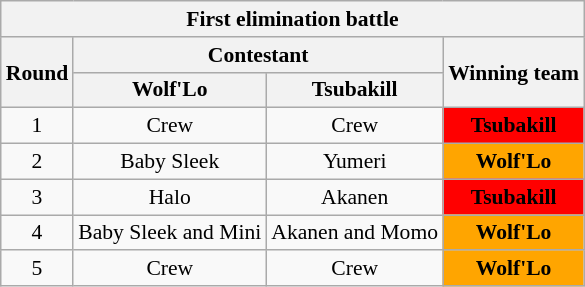<table class="wikitable mw-collapsible mw-collapsed"  style="text-align:center; font-size:90%">
<tr>
<th colspan="4">First elimination battle</th>
</tr>
<tr>
<th rowspan="2">Round</th>
<th colspan="2">Contestant</th>
<th rowspan="2">Winning team</th>
</tr>
<tr>
<th>Wolf'Lo</th>
<th>Tsubakill</th>
</tr>
<tr>
<td>1</td>
<td>Crew</td>
<td>Crew</td>
<td style="background:red"><strong>Tsubakill</strong></td>
</tr>
<tr>
<td>2</td>
<td>Baby Sleek</td>
<td>Yumeri</td>
<td style="background:orange"><strong>Wolf'Lo</strong></td>
</tr>
<tr>
<td>3</td>
<td>Halo</td>
<td>Akanen</td>
<td style="background:red"><strong>Tsubakill</strong></td>
</tr>
<tr>
<td>4</td>
<td>Baby Sleek and Mini</td>
<td>Akanen and Momo</td>
<td style="background:orange"><strong>Wolf'Lo</strong></td>
</tr>
<tr>
<td>5</td>
<td>Crew</td>
<td>Crew</td>
<td style="background:orange"><strong>Wolf'Lo</strong></td>
</tr>
</table>
